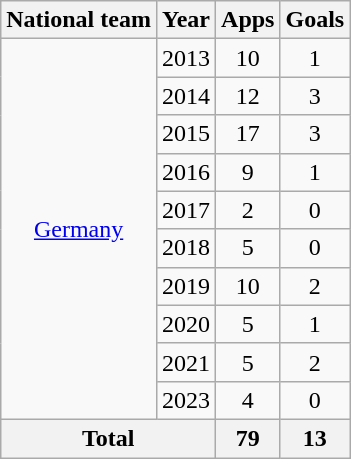<table class="wikitable" style="text-align:center">
<tr>
<th>National team</th>
<th>Year</th>
<th>Apps</th>
<th>Goals</th>
</tr>
<tr>
<td rowspan="10"><a href='#'>Germany</a></td>
<td>2013</td>
<td>10</td>
<td>1</td>
</tr>
<tr>
<td>2014</td>
<td>12</td>
<td>3</td>
</tr>
<tr>
<td>2015</td>
<td>17</td>
<td>3</td>
</tr>
<tr>
<td>2016</td>
<td>9</td>
<td>1</td>
</tr>
<tr>
<td>2017</td>
<td>2</td>
<td>0</td>
</tr>
<tr>
<td>2018</td>
<td>5</td>
<td>0</td>
</tr>
<tr>
<td>2019</td>
<td>10</td>
<td>2</td>
</tr>
<tr>
<td>2020</td>
<td>5</td>
<td>1</td>
</tr>
<tr>
<td>2021</td>
<td>5</td>
<td>2</td>
</tr>
<tr>
<td>2023</td>
<td>4</td>
<td>0</td>
</tr>
<tr>
<th colspan="2">Total</th>
<th>79</th>
<th>13</th>
</tr>
</table>
